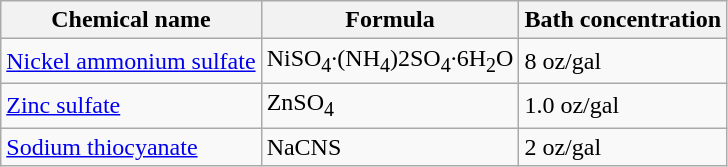<table class="wikitable">
<tr>
<th>Chemical name</th>
<th>Formula</th>
<th>Bath concentration</th>
</tr>
<tr>
<td><a href='#'>Nickel ammonium sulfate</a></td>
<td>NiSO<sub>4</sub>·(NH<sub>4</sub>)2SO<sub>4</sub>·6H<sub>2</sub>O</td>
<td>8 oz/gal</td>
</tr>
<tr>
<td><a href='#'>Zinc sulfate</a></td>
<td>ZnSO<sub>4</sub></td>
<td>1.0 oz/gal</td>
</tr>
<tr>
<td><a href='#'>Sodium thiocyanate</a></td>
<td>NaCNS</td>
<td>2 oz/gal</td>
</tr>
</table>
